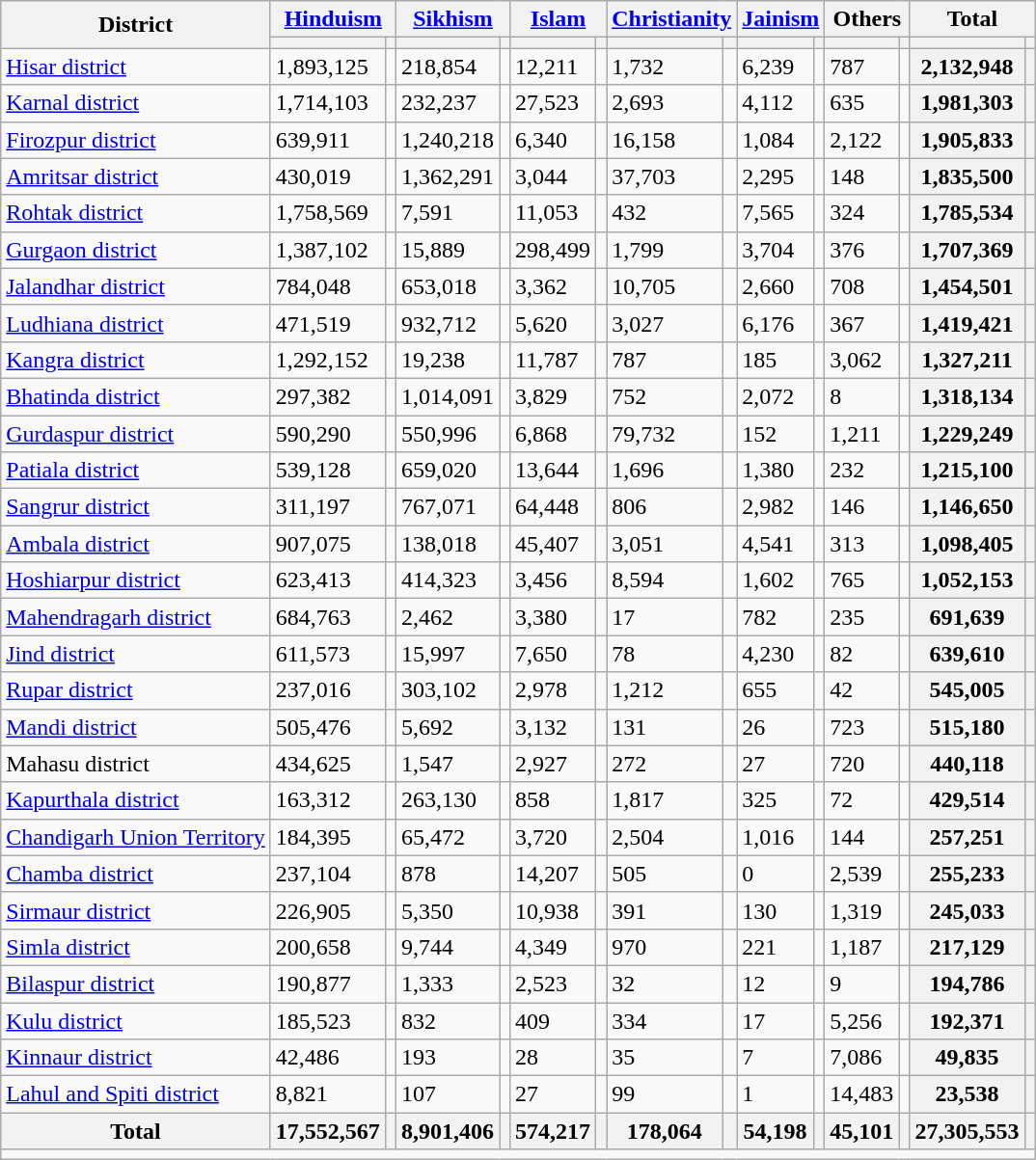<table class="wikitable sortable">
<tr>
<th rowspan="2">District</th>
<th colspan="2"><a href='#'>Hinduism</a> </th>
<th colspan="2"><a href='#'>Sikhism</a> </th>
<th colspan="2"><a href='#'>Islam</a> </th>
<th colspan="2"><a href='#'>Christianity</a> </th>
<th colspan="2"><a href='#'>Jainism</a> </th>
<th colspan="2">Others</th>
<th colspan="2">Total</th>
</tr>
<tr>
<th><a href='#'></a></th>
<th></th>
<th></th>
<th></th>
<th></th>
<th></th>
<th></th>
<th></th>
<th></th>
<th></th>
<th></th>
<th></th>
<th></th>
<th></th>
</tr>
<tr>
<td><a href='#'>Hisar district</a></td>
<td>1,893,125</td>
<td></td>
<td>218,854</td>
<td></td>
<td>12,211</td>
<td></td>
<td>1,732</td>
<td></td>
<td>6,239</td>
<td></td>
<td>787</td>
<td></td>
<th>2,132,948</th>
<th></th>
</tr>
<tr>
<td><a href='#'>Karnal district</a></td>
<td>1,714,103</td>
<td></td>
<td>232,237</td>
<td></td>
<td>27,523</td>
<td></td>
<td>2,693</td>
<td></td>
<td>4,112</td>
<td></td>
<td>635</td>
<td></td>
<th>1,981,303</th>
<th></th>
</tr>
<tr>
<td><a href='#'>Firozpur district</a></td>
<td>639,911</td>
<td></td>
<td>1,240,218</td>
<td></td>
<td>6,340</td>
<td></td>
<td>16,158</td>
<td></td>
<td>1,084</td>
<td></td>
<td>2,122</td>
<td></td>
<th>1,905,833</th>
<th></th>
</tr>
<tr>
<td><a href='#'>Amritsar district</a></td>
<td>430,019</td>
<td></td>
<td>1,362,291</td>
<td></td>
<td>3,044</td>
<td></td>
<td>37,703</td>
<td></td>
<td>2,295</td>
<td></td>
<td>148</td>
<td></td>
<th>1,835,500</th>
<th></th>
</tr>
<tr>
<td><a href='#'>Rohtak district</a></td>
<td>1,758,569</td>
<td></td>
<td>7,591</td>
<td></td>
<td>11,053</td>
<td></td>
<td>432</td>
<td></td>
<td>7,565</td>
<td></td>
<td>324</td>
<td></td>
<th>1,785,534</th>
<th></th>
</tr>
<tr>
<td><a href='#'>Gurgaon district</a></td>
<td>1,387,102</td>
<td></td>
<td>15,889</td>
<td></td>
<td>298,499</td>
<td></td>
<td>1,799</td>
<td></td>
<td>3,704</td>
<td></td>
<td>376</td>
<td></td>
<th>1,707,369</th>
<th></th>
</tr>
<tr>
<td><a href='#'>Jalandhar district</a></td>
<td>784,048</td>
<td></td>
<td>653,018</td>
<td></td>
<td>3,362</td>
<td></td>
<td>10,705</td>
<td></td>
<td>2,660</td>
<td></td>
<td>708</td>
<td></td>
<th>1,454,501</th>
<th></th>
</tr>
<tr>
<td><a href='#'>Ludhiana district</a></td>
<td>471,519</td>
<td></td>
<td>932,712</td>
<td></td>
<td>5,620</td>
<td></td>
<td>3,027</td>
<td></td>
<td>6,176</td>
<td></td>
<td>367</td>
<td></td>
<th>1,419,421</th>
<th></th>
</tr>
<tr>
<td><a href='#'>Kangra district</a></td>
<td>1,292,152</td>
<td></td>
<td>19,238</td>
<td></td>
<td>11,787</td>
<td></td>
<td>787</td>
<td></td>
<td>185</td>
<td></td>
<td>3,062</td>
<td></td>
<th>1,327,211</th>
<th></th>
</tr>
<tr>
<td><a href='#'>Bhatinda district</a></td>
<td>297,382</td>
<td></td>
<td>1,014,091</td>
<td></td>
<td>3,829</td>
<td></td>
<td>752</td>
<td></td>
<td>2,072</td>
<td></td>
<td>8</td>
<td></td>
<th>1,318,134</th>
<th></th>
</tr>
<tr>
<td><a href='#'>Gurdaspur district</a></td>
<td>590,290</td>
<td></td>
<td>550,996</td>
<td></td>
<td>6,868</td>
<td></td>
<td>79,732</td>
<td></td>
<td>152</td>
<td></td>
<td>1,211</td>
<td></td>
<th>1,229,249</th>
<th></th>
</tr>
<tr>
<td><a href='#'>Patiala district</a></td>
<td>539,128</td>
<td></td>
<td>659,020</td>
<td></td>
<td>13,644</td>
<td></td>
<td>1,696</td>
<td></td>
<td>1,380</td>
<td></td>
<td>232</td>
<td></td>
<th>1,215,100</th>
<th></th>
</tr>
<tr>
<td><a href='#'>Sangrur district</a></td>
<td>311,197</td>
<td></td>
<td>767,071</td>
<td></td>
<td>64,448</td>
<td></td>
<td>806</td>
<td></td>
<td>2,982</td>
<td></td>
<td>146</td>
<td></td>
<th>1,146,650</th>
<th></th>
</tr>
<tr>
<td><a href='#'>Ambala district</a></td>
<td>907,075</td>
<td></td>
<td>138,018</td>
<td></td>
<td>45,407</td>
<td></td>
<td>3,051</td>
<td></td>
<td>4,541</td>
<td></td>
<td>313</td>
<td></td>
<th>1,098,405</th>
<th></th>
</tr>
<tr>
<td><a href='#'>Hoshiarpur district</a></td>
<td>623,413</td>
<td></td>
<td>414,323</td>
<td></td>
<td>3,456</td>
<td></td>
<td>8,594</td>
<td></td>
<td>1,602</td>
<td></td>
<td>765</td>
<td></td>
<th>1,052,153</th>
<th></th>
</tr>
<tr>
<td><a href='#'>Mahendragarh district</a></td>
<td>684,763</td>
<td></td>
<td>2,462</td>
<td></td>
<td>3,380</td>
<td></td>
<td>17</td>
<td></td>
<td>782</td>
<td></td>
<td>235</td>
<td></td>
<th>691,639</th>
<th></th>
</tr>
<tr>
<td><a href='#'>Jind district</a></td>
<td>611,573</td>
<td></td>
<td>15,997</td>
<td></td>
<td>7,650</td>
<td></td>
<td>78</td>
<td></td>
<td>4,230</td>
<td></td>
<td>82</td>
<td></td>
<th>639,610</th>
<th></th>
</tr>
<tr>
<td><a href='#'>Rupar district</a></td>
<td>237,016</td>
<td></td>
<td>303,102</td>
<td></td>
<td>2,978</td>
<td></td>
<td>1,212</td>
<td></td>
<td>655</td>
<td></td>
<td>42</td>
<td></td>
<th>545,005</th>
<th></th>
</tr>
<tr>
<td><a href='#'>Mandi district</a></td>
<td>505,476</td>
<td></td>
<td>5,692</td>
<td></td>
<td>3,132</td>
<td></td>
<td>131</td>
<td></td>
<td>26</td>
<td></td>
<td>723</td>
<td></td>
<th>515,180</th>
<th></th>
</tr>
<tr>
<td>Mahasu district</td>
<td>434,625</td>
<td></td>
<td>1,547</td>
<td></td>
<td>2,927</td>
<td></td>
<td>272</td>
<td></td>
<td>27</td>
<td></td>
<td>720</td>
<td></td>
<th>440,118</th>
<th></th>
</tr>
<tr>
<td><a href='#'>Kapurthala district</a></td>
<td>163,312</td>
<td></td>
<td>263,130</td>
<td></td>
<td>858</td>
<td></td>
<td>1,817</td>
<td></td>
<td>325</td>
<td></td>
<td>72</td>
<td></td>
<th>429,514</th>
<th></th>
</tr>
<tr>
<td><a href='#'>Chandigarh Union Territory</a></td>
<td>184,395</td>
<td></td>
<td>65,472</td>
<td></td>
<td>3,720</td>
<td></td>
<td>2,504</td>
<td></td>
<td>1,016</td>
<td></td>
<td>144</td>
<td></td>
<th>257,251</th>
<th></th>
</tr>
<tr>
<td><a href='#'>Chamba district</a></td>
<td>237,104</td>
<td></td>
<td>878</td>
<td></td>
<td>14,207</td>
<td></td>
<td>505</td>
<td></td>
<td>0</td>
<td></td>
<td>2,539</td>
<td></td>
<th>255,233</th>
<th></th>
</tr>
<tr>
<td><a href='#'>Sirmaur district</a></td>
<td>226,905</td>
<td></td>
<td>5,350</td>
<td></td>
<td>10,938</td>
<td></td>
<td>391</td>
<td></td>
<td>130</td>
<td></td>
<td>1,319</td>
<td></td>
<th>245,033</th>
<th></th>
</tr>
<tr>
<td><a href='#'>Simla district</a></td>
<td>200,658</td>
<td></td>
<td>9,744</td>
<td></td>
<td>4,349</td>
<td></td>
<td>970</td>
<td></td>
<td>221</td>
<td></td>
<td>1,187</td>
<td></td>
<th>217,129</th>
<th></th>
</tr>
<tr>
<td><a href='#'>Bilaspur district</a></td>
<td>190,877</td>
<td></td>
<td>1,333</td>
<td></td>
<td>2,523</td>
<td></td>
<td>32</td>
<td></td>
<td>12</td>
<td></td>
<td>9</td>
<td></td>
<th>194,786</th>
<th></th>
</tr>
<tr>
<td><a href='#'>Kulu district</a></td>
<td>185,523</td>
<td></td>
<td>832</td>
<td></td>
<td>409</td>
<td></td>
<td>334</td>
<td></td>
<td>17</td>
<td></td>
<td>5,256</td>
<td></td>
<th>192,371</th>
<th></th>
</tr>
<tr>
<td><a href='#'>Kinnaur district</a></td>
<td>42,486</td>
<td></td>
<td>193</td>
<td></td>
<td>28</td>
<td></td>
<td>35</td>
<td></td>
<td>7</td>
<td></td>
<td>7,086</td>
<td></td>
<th>49,835</th>
<th></th>
</tr>
<tr>
<td><a href='#'>Lahul and Spiti district</a></td>
<td>8,821</td>
<td></td>
<td>107</td>
<td></td>
<td>27</td>
<td></td>
<td>99</td>
<td></td>
<td>1</td>
<td></td>
<td>14,483</td>
<td></td>
<th>23,538</th>
<th></th>
</tr>
<tr>
<th>Total</th>
<th>17,552,567</th>
<th></th>
<th>8,901,406</th>
<th></th>
<th>574,217</th>
<th></th>
<th>178,064</th>
<th></th>
<th>54,198</th>
<th></th>
<th>45,101</th>
<th></th>
<th>27,305,553</th>
<th></th>
</tr>
<tr class="sortbottom">
<td colspan="15"></td>
</tr>
</table>
